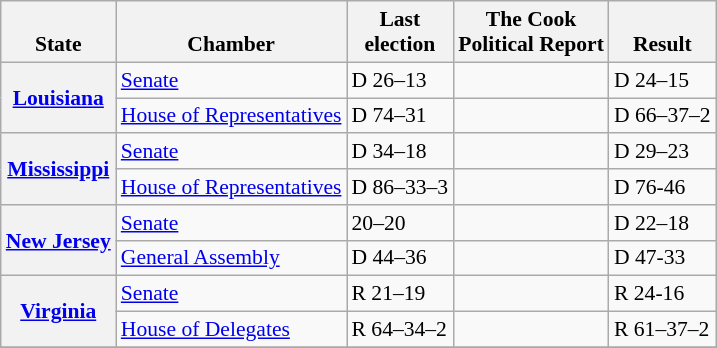<table class="wikitable sortable" style="font-size:90%;">
<tr style="vertical-align:bottom">
<th>State</th>
<th>Chamber</th>
<th data-sort-type="number">Last<br>election</th>
<th>The Cook<br>Political Report<br></th>
<th>Result</th>
</tr>
<tr>
<th rowspan="2"><a href='#'>Louisiana</a></th>
<td><a href='#'>Senate</a></td>
<td>D 26–13</td>
<td></td>
<td>D 24–15</td>
</tr>
<tr>
<td><a href='#'>House of Representatives</a></td>
<td>D 74–31</td>
<td></td>
<td>D 66–37–2</td>
</tr>
<tr>
<th rowspan="2"><a href='#'>Mississippi</a></th>
<td><a href='#'>Senate</a></td>
<td>D 34–18</td>
<td></td>
<td>D 29–23</td>
</tr>
<tr>
<td><a href='#'>House of Representatives</a></td>
<td>D 86–33–3</td>
<td></td>
<td>D 76-46</td>
</tr>
<tr>
<th rowspan="2"><a href='#'>New Jersey</a></th>
<td><a href='#'>Senate</a></td>
<td>20–20</td>
<td></td>
<td>D 22–18</td>
</tr>
<tr>
<td><a href='#'>General Assembly</a></td>
<td>D 44–36</td>
<td></td>
<td>D 47-33</td>
</tr>
<tr>
<th rowspan="2"><a href='#'>Virginia</a></th>
<td><a href='#'>Senate</a></td>
<td>R 21–19</td>
<td></td>
<td>R 24-16</td>
</tr>
<tr>
<td><a href='#'>House of Delegates</a></td>
<td>R 64–34–2</td>
<td></td>
<td>R 61–37–2</td>
</tr>
<tr>
</tr>
</table>
